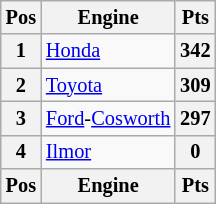<table class="wikitable" style="font-size: 85%;; text-align:center;">
<tr valign="top">
<th valign="middle">Pos</th>
<th valign="middle">Engine</th>
<th valign="middle">Pts</th>
</tr>
<tr>
<th>1</th>
<td align="left"> <a href='#'>Honda</a></td>
<th>342</th>
</tr>
<tr>
<th>2</th>
<td align="left"> <a href='#'>Toyota</a></td>
<th>309</th>
</tr>
<tr>
<th>3</th>
<td align="left"nowrap>  <a href='#'>Ford</a>-<a href='#'>Cosworth</a></td>
<th>297</th>
</tr>
<tr>
<th>4</th>
<td align="left"> <a href='#'>Ilmor</a></td>
<th>0</th>
</tr>
<tr valign="top">
<th valign="middle">Pos</th>
<th valign="middle">Engine</th>
<th valign="middle">Pts</th>
</tr>
</table>
